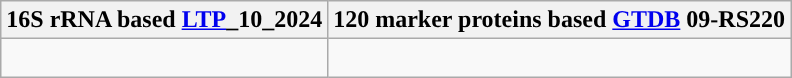<table class="wikitable">
<tr>
<th colspan=1>16S rRNA based <a href='#'>LTP</a>_10_2024</th>
<th colspan=1>120 marker proteins based <a href='#'>GTDB</a> 09-RS220</th>
</tr>
<tr>
<td style="vertical-align:top"><br></td>
<td><br></td>
</tr>
</table>
